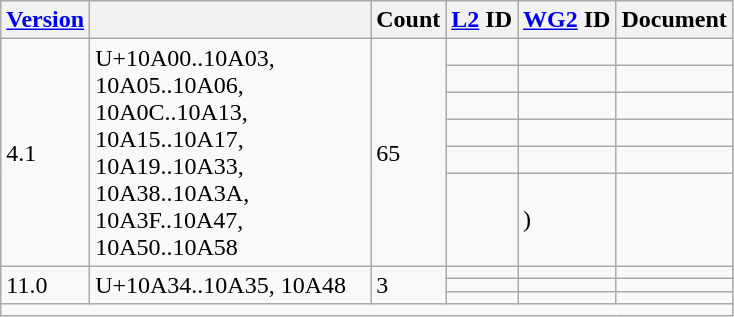<table class="wikitable collapsible sticky-header">
<tr>
<th><a href='#'>Version</a></th>
<th></th>
<th>Count</th>
<th><a href='#'>L2</a> ID</th>
<th><a href='#'>WG2</a> ID</th>
<th>Document</th>
</tr>
<tr>
<td rowspan="6">4.1</td>
<td rowspan="6" width="180">U+10A00..10A03, 10A05..10A06, 10A0C..10A13, 10A15..10A17, 10A19..10A33, 10A38..10A3A, 10A3F..10A47, 10A50..10A58</td>
<td rowspan="6">65</td>
<td></td>
<td></td>
<td></td>
</tr>
<tr>
<td></td>
<td></td>
<td></td>
</tr>
<tr>
<td></td>
<td></td>
<td></td>
</tr>
<tr>
<td></td>
<td></td>
<td></td>
</tr>
<tr>
<td></td>
<td></td>
<td></td>
</tr>
<tr>
<td></td>
<td> )</td>
<td></td>
</tr>
<tr>
<td rowspan="3">11.0</td>
<td rowspan="3">U+10A34..10A35, 10A48</td>
<td rowspan="3">3</td>
<td></td>
<td></td>
<td></td>
</tr>
<tr>
<td></td>
<td></td>
<td></td>
</tr>
<tr>
<td></td>
<td></td>
<td></td>
</tr>
<tr class="sortbottom">
<td colspan="6"></td>
</tr>
</table>
